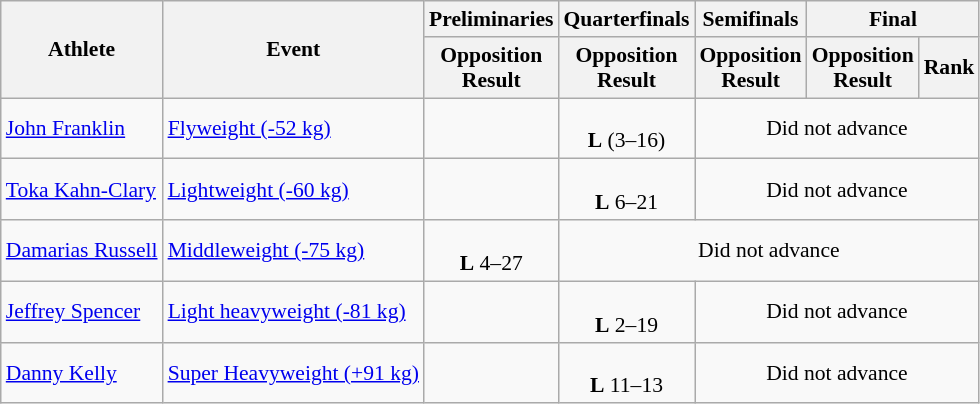<table class="wikitable" style="font-size:90%">
<tr>
<th rowspan=2>Athlete</th>
<th rowspan=2>Event</th>
<th>Preliminaries</th>
<th>Quarterfinals</th>
<th>Semifinals</th>
<th colspan=2>Final</th>
</tr>
<tr>
<th>Opposition<br>Result</th>
<th>Opposition<br>Result</th>
<th>Opposition<br>Result</th>
<th>Opposition<br>Result</th>
<th>Rank</th>
</tr>
<tr align=center>
<td align=left><a href='#'>John Franklin</a></td>
<td align=left><a href='#'>Flyweight (-52 kg)</a></td>
<td></td>
<td><br><strong>L</strong>  (3–16)</td>
<td colspan=3>Did not advance</td>
</tr>
<tr align=center>
<td align=left><a href='#'>Toka Kahn-Clary</a></td>
<td align=left><a href='#'>Lightweight (-60 kg)</a></td>
<td></td>
<td><br><strong>L</strong> 6–21</td>
<td colspan=3>Did not advance</td>
</tr>
<tr align=center>
<td align=left><a href='#'>Damarias Russell</a></td>
<td align=left><a href='#'>Middleweight (-75 kg)</a></td>
<td><br><strong>L</strong> 4–27</td>
<td colspan=4>Did not advance</td>
</tr>
<tr align=center>
<td align=left><a href='#'>Jeffrey Spencer</a></td>
<td align=left><a href='#'>Light heavyweight (-81 kg)</a></td>
<td></td>
<td><br><strong>L</strong> 2–19</td>
<td colspan=3>Did not advance</td>
</tr>
<tr align=center>
<td align=left><a href='#'>Danny Kelly</a></td>
<td align=left><a href='#'>Super Heavyweight (+91 kg)</a></td>
<td></td>
<td><br><strong>L</strong> 11–13</td>
<td colspan=4>Did not advance</td>
</tr>
</table>
